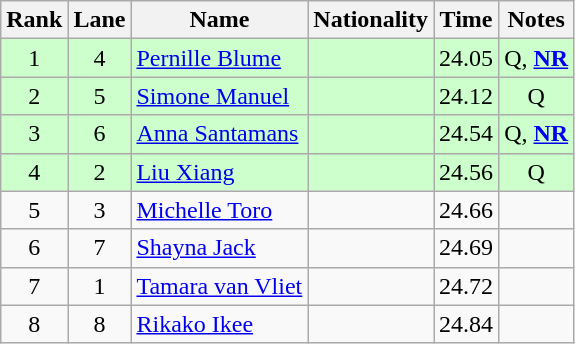<table class="wikitable sortable" style="text-align:center">
<tr>
<th>Rank</th>
<th>Lane</th>
<th>Name</th>
<th>Nationality</th>
<th>Time</th>
<th>Notes</th>
</tr>
<tr bgcolor=ccffcc>
<td>1</td>
<td>4</td>
<td align=left><a href='#'>Pernille Blume</a></td>
<td align=left></td>
<td>24.05</td>
<td>Q, <strong><a href='#'>NR</a></strong></td>
</tr>
<tr bgcolor=ccffcc>
<td>2</td>
<td>5</td>
<td align=left><a href='#'>Simone Manuel</a></td>
<td align=left></td>
<td>24.12</td>
<td>Q</td>
</tr>
<tr bgcolor=ccffcc>
<td>3</td>
<td>6</td>
<td align=left><a href='#'>Anna Santamans</a></td>
<td align=left></td>
<td>24.54</td>
<td>Q, <strong><a href='#'>NR</a></strong></td>
</tr>
<tr bgcolor=ccffcc>
<td>4</td>
<td>2</td>
<td align=left><a href='#'>Liu Xiang</a></td>
<td align=left></td>
<td>24.56</td>
<td>Q</td>
</tr>
<tr>
<td>5</td>
<td>3</td>
<td align=left><a href='#'>Michelle Toro</a></td>
<td align=left></td>
<td>24.66</td>
<td></td>
</tr>
<tr>
<td>6</td>
<td>7</td>
<td align=left><a href='#'>Shayna Jack</a></td>
<td align=left></td>
<td>24.69</td>
<td></td>
</tr>
<tr>
<td>7</td>
<td>1</td>
<td align=left><a href='#'>Tamara van Vliet</a></td>
<td align=left></td>
<td>24.72</td>
<td></td>
</tr>
<tr>
<td>8</td>
<td>8</td>
<td align=left><a href='#'>Rikako Ikee</a></td>
<td align=left></td>
<td>24.84</td>
<td></td>
</tr>
</table>
